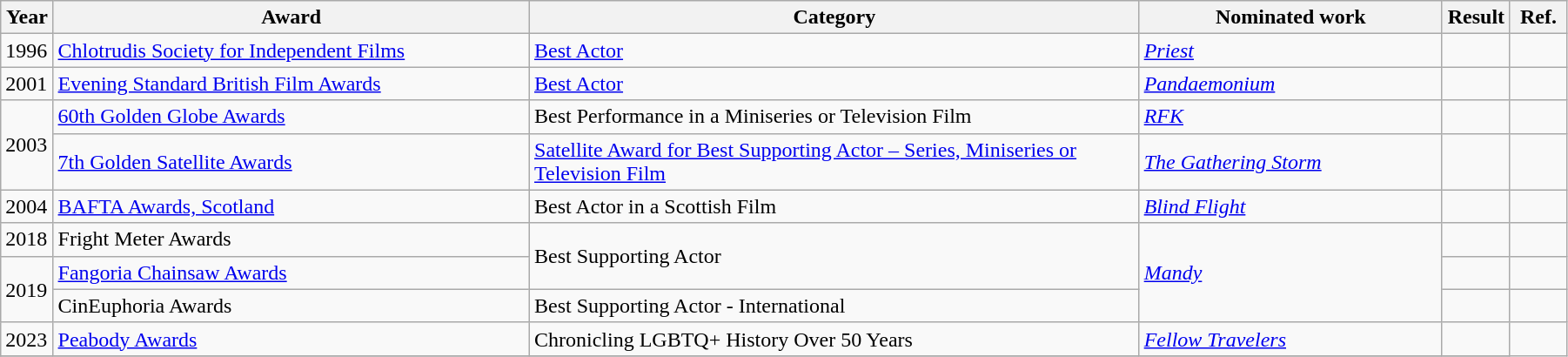<table width="95%" class="wikitable">
<tr>
<th width="10">Year</th>
<th width="350">Award</th>
<th width="450">Category</th>
<th width="220">Nominated work</th>
<th width="30">Result</th>
<th width="35">Ref.</th>
</tr>
<tr>
<td>1996</td>
<td><a href='#'>Chlotrudis Society for Independent Films</a></td>
<td><a href='#'>Best Actor</a></td>
<td><em><a href='#'>Priest</a></em></td>
<td></td>
<td></td>
</tr>
<tr>
<td>2001</td>
<td><a href='#'>Evening Standard British Film Awards</a></td>
<td><a href='#'>Best Actor</a></td>
<td><em><a href='#'>Pandaemonium</a></em></td>
<td></td>
<td></td>
</tr>
<tr>
<td rowspan="2">2003</td>
<td><a href='#'>60th Golden Globe Awards</a></td>
<td>Best Performance in a Miniseries or Television Film</td>
<td><em><a href='#'>RFK</a></em></td>
<td></td>
<td></td>
</tr>
<tr>
<td><a href='#'>7th Golden Satellite Awards</a></td>
<td><a href='#'>Satellite Award for Best Supporting Actor – Series, Miniseries or Television Film</a></td>
<td><em> <a href='#'>The Gathering Storm</a></em></td>
<td></td>
<td></td>
</tr>
<tr>
<td>2004</td>
<td><a href='#'>BAFTA Awards, Scotland</a></td>
<td>Best Actor in a Scottish Film</td>
<td rowspan="1"><em><a href='#'>Blind Flight</a></em></td>
<td></td>
<td></td>
</tr>
<tr>
<td>2018</td>
<td>Fright Meter Awards</td>
<td rowspan="2">Best Supporting Actor</td>
<td rowspan="3"><em><a href='#'>Mandy</a></em></td>
<td></td>
<td></td>
</tr>
<tr>
<td rowspan="2">2019</td>
<td><a href='#'>Fangoria Chainsaw Awards</a></td>
<td></td>
<td></td>
</tr>
<tr>
<td>CinEuphoria Awards</td>
<td>Best Supporting Actor - International</td>
<td></td>
<td></td>
</tr>
<tr>
<td>2023</td>
<td><a href='#'>Peabody Awards</a></td>
<td>Chronicling LGBTQ+ History Over 50 Years</td>
<td rowspan="1"><em><a href='#'>Fellow Travelers</a></em></td>
<td></td>
</tr>
<tr>
</tr>
</table>
